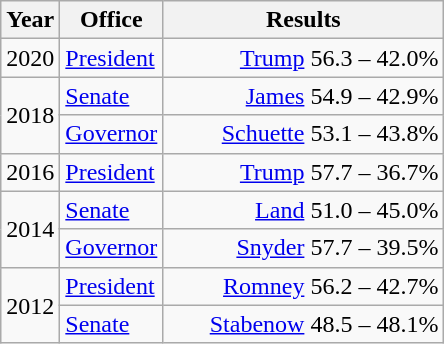<table class=wikitable>
<tr>
<th width="30">Year</th>
<th width="60">Office</th>
<th width="180">Results</th>
</tr>
<tr>
<td>2020</td>
<td><a href='#'>President</a></td>
<td align="right" ><a href='#'>Trump</a> 56.3 – 42.0%</td>
</tr>
<tr>
<td rowspan="2">2018</td>
<td><a href='#'>Senate</a></td>
<td align="right" ><a href='#'>James</a> 54.9 – 42.9%</td>
</tr>
<tr>
<td><a href='#'>Governor</a></td>
<td align="right" ><a href='#'>Schuette</a> 53.1 – 43.8%</td>
</tr>
<tr>
<td>2016</td>
<td><a href='#'>President</a></td>
<td align="right" ><a href='#'>Trump</a> 57.7 – 36.7%</td>
</tr>
<tr>
<td rowspan="2">2014</td>
<td><a href='#'>Senate</a></td>
<td align="right" ><a href='#'>Land</a> 51.0 – 45.0%</td>
</tr>
<tr>
<td><a href='#'>Governor</a></td>
<td align="right" ><a href='#'>Snyder</a> 57.7 – 39.5%</td>
</tr>
<tr>
<td rowspan="2">2012</td>
<td><a href='#'>President</a></td>
<td align="right" ><a href='#'>Romney</a> 56.2 – 42.7%</td>
</tr>
<tr>
<td><a href='#'>Senate</a></td>
<td align="right" ><a href='#'>Stabenow</a> 48.5 – 48.1%</td>
</tr>
</table>
